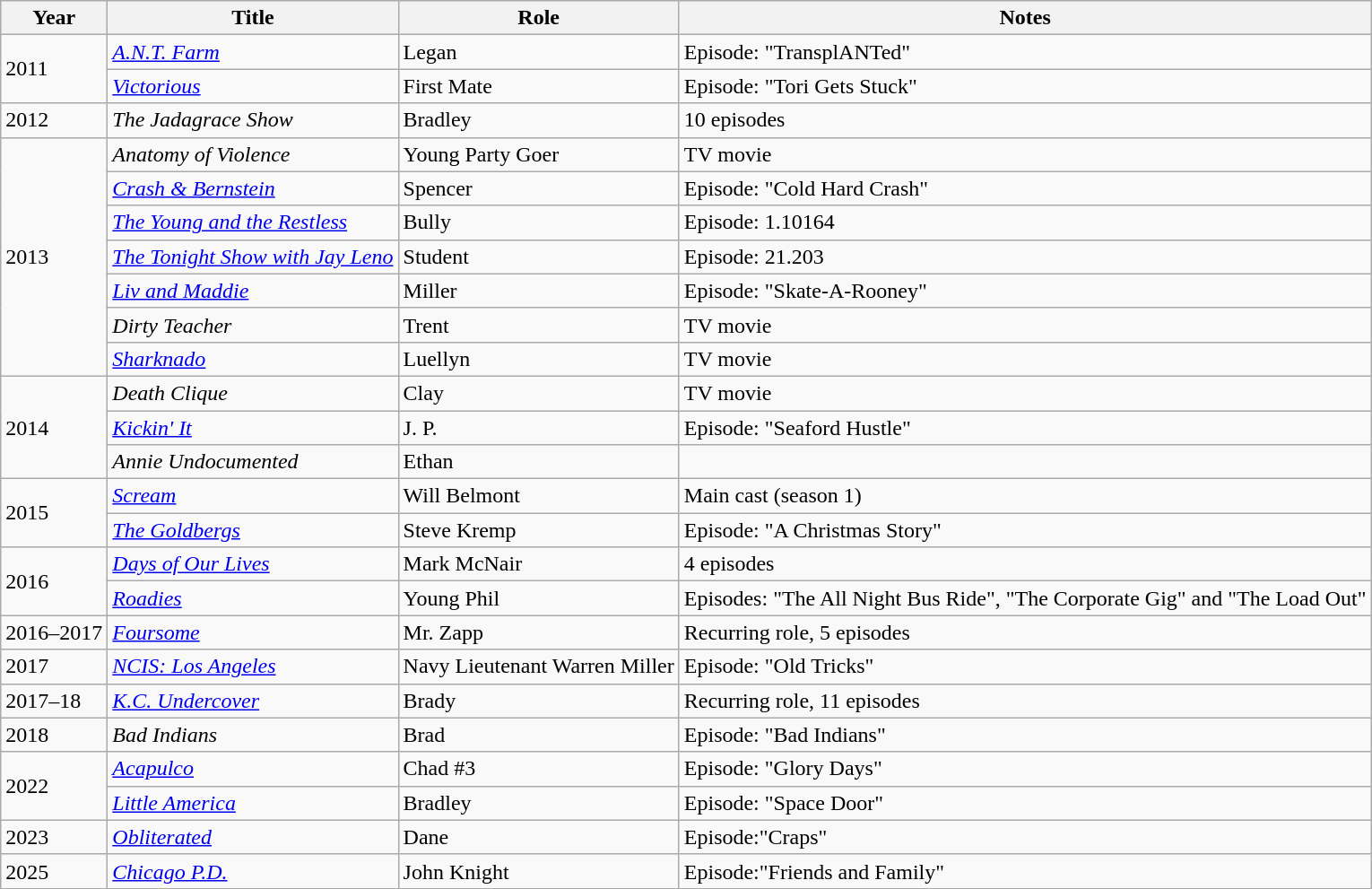<table class="wikitable sortable">
<tr>
<th scope="col">Year</th>
<th scope="col">Title</th>
<th scope="col">Role</th>
<th scope="col">Notes</th>
</tr>
<tr>
<td rowspan="2">2011</td>
<td><em><a href='#'>A.N.T. Farm</a></em></td>
<td>Legan</td>
<td>Episode: "TransplANTed"</td>
</tr>
<tr>
<td><em><a href='#'>Victorious</a></em></td>
<td>First Mate</td>
<td>Episode: "Tori Gets Stuck"</td>
</tr>
<tr>
<td>2012</td>
<td><em>The Jadagrace Show</em></td>
<td>Bradley</td>
<td>10 episodes</td>
</tr>
<tr>
<td rowspan="7">2013</td>
<td><em>Anatomy of Violence</em></td>
<td>Young Party Goer</td>
<td>TV movie</td>
</tr>
<tr>
<td><em><a href='#'>Crash & Bernstein</a></em></td>
<td>Spencer</td>
<td>Episode: "Cold Hard Crash"</td>
</tr>
<tr>
<td><em><a href='#'>The Young and the Restless</a></em></td>
<td>Bully</td>
<td>Episode: 1.10164</td>
</tr>
<tr>
<td><em><a href='#'>The Tonight Show with Jay Leno</a></em></td>
<td>Student</td>
<td>Episode: 21.203</td>
</tr>
<tr>
<td><em><a href='#'>Liv and Maddie</a></em></td>
<td>Miller</td>
<td>Episode: "Skate-A-Rooney"</td>
</tr>
<tr>
<td><em>Dirty Teacher</em></td>
<td>Trent</td>
<td>TV movie</td>
</tr>
<tr>
<td><em><a href='#'>Sharknado</a></em></td>
<td>Luellyn</td>
<td>TV movie</td>
</tr>
<tr>
<td rowspan="3">2014</td>
<td><em>Death Clique</em></td>
<td>Clay</td>
<td>TV movie</td>
</tr>
<tr>
<td><em><a href='#'>Kickin' It</a></em></td>
<td>J. P.</td>
<td>Episode: "Seaford Hustle"</td>
</tr>
<tr>
<td><em>Annie Undocumented</em></td>
<td>Ethan</td>
<td></td>
</tr>
<tr>
<td rowspan="2">2015</td>
<td><em><a href='#'>Scream</a></em></td>
<td>Will Belmont</td>
<td>Main cast (season 1)</td>
</tr>
<tr>
<td><em><a href='#'>The Goldbergs</a></em></td>
<td>Steve Kremp</td>
<td>Episode: "A Christmas Story"</td>
</tr>
<tr>
<td rowspan="2">2016</td>
<td><em><a href='#'>Days of Our Lives</a></em></td>
<td>Mark McNair</td>
<td>4 episodes</td>
</tr>
<tr>
<td><em><a href='#'>Roadies</a></em></td>
<td>Young Phil</td>
<td>Episodes: "The All Night Bus Ride", "The Corporate Gig" and "The Load Out"</td>
</tr>
<tr>
<td>2016–2017</td>
<td><em><a href='#'>Foursome</a></em></td>
<td>Mr. Zapp</td>
<td>Recurring role, 5 episodes</td>
</tr>
<tr>
<td>2017</td>
<td><em><a href='#'>NCIS: Los Angeles</a></em></td>
<td>Navy Lieutenant Warren Miller</td>
<td>Episode: "Old Tricks"</td>
</tr>
<tr>
<td>2017–18</td>
<td><em><a href='#'>K.C. Undercover</a></em></td>
<td>Brady</td>
<td>Recurring role, 11 episodes</td>
</tr>
<tr>
<td>2018</td>
<td><em>Bad Indians</em></td>
<td>Brad</td>
<td>Episode: "Bad Indians"</td>
</tr>
<tr>
<td rowspan="2">2022</td>
<td><em><a href='#'>Acapulco</a></em></td>
<td>Chad #3</td>
<td>Episode: "Glory Days"</td>
</tr>
<tr>
<td><em><a href='#'>Little America</a></em></td>
<td>Bradley</td>
<td>Episode: "Space Door"</td>
</tr>
<tr>
<td>2023</td>
<td><em><a href='#'>Obliterated</a></em></td>
<td>Dane</td>
<td>Episode:"Craps"</td>
</tr>
<tr>
<td>2025</td>
<td><em><a href='#'>Chicago P.D.</a></em></td>
<td>John Knight</td>
<td>Episode:"Friends and Family"</td>
</tr>
</table>
